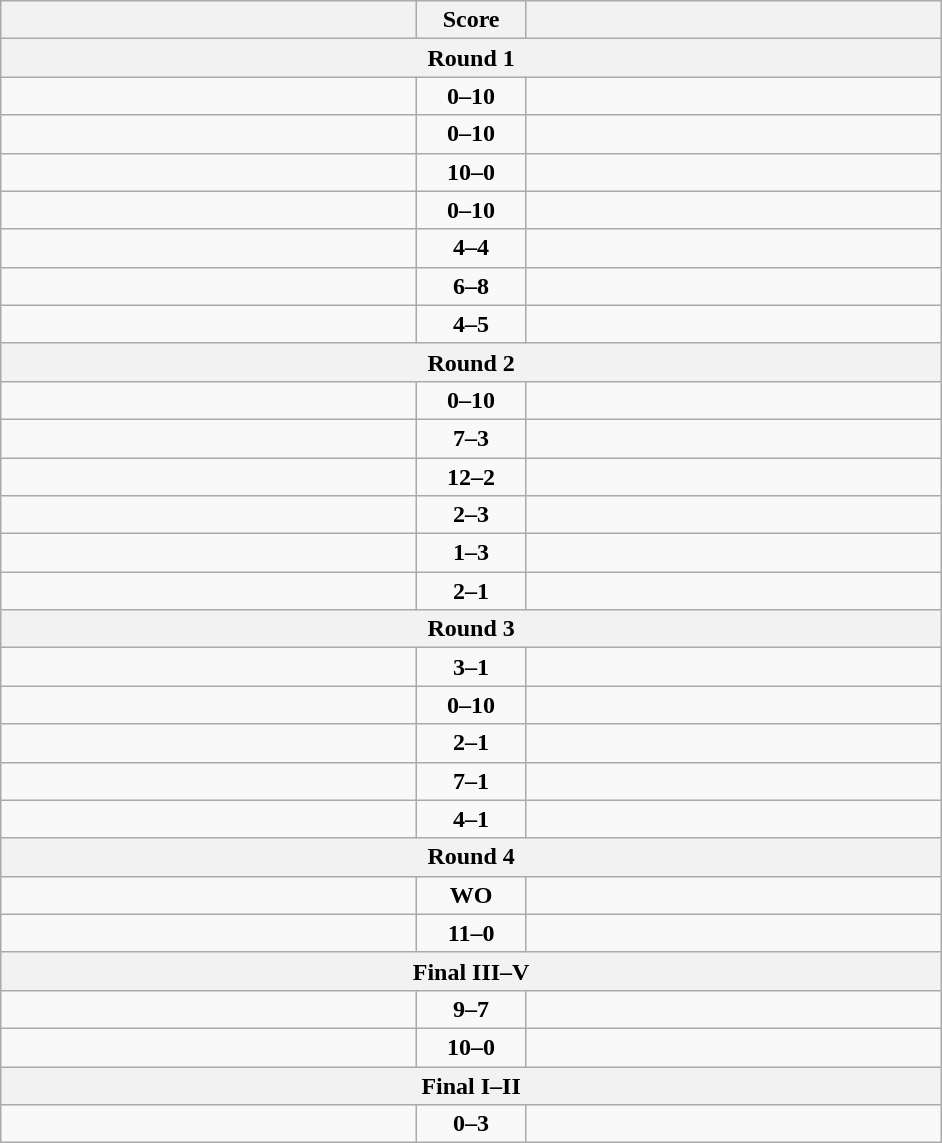<table class="wikitable" style="text-align: left;">
<tr>
<th align="right" width="270"></th>
<th width="65">Score</th>
<th align="left" width="270"></th>
</tr>
<tr>
<th colspan="3">Round 1</th>
</tr>
<tr>
<td></td>
<td align=center><strong>0–10</strong></td>
<td><strong></strong></td>
</tr>
<tr>
<td></td>
<td align=center><strong>0–10</strong></td>
<td><strong></strong></td>
</tr>
<tr>
<td><strong></strong></td>
<td align=center><strong>10–0</strong></td>
<td></td>
</tr>
<tr>
<td></td>
<td align=center><strong>0–10</strong></td>
<td><strong></strong></td>
</tr>
<tr>
<td></td>
<td align=center><strong>4–4</strong></td>
<td><strong></strong></td>
</tr>
<tr>
<td></td>
<td align=center><strong>6–8</strong></td>
<td><strong></strong></td>
</tr>
<tr>
<td></td>
<td align=center><strong>4–5</strong></td>
<td><strong></strong></td>
</tr>
<tr>
<th colspan="3">Round 2</th>
</tr>
<tr>
<td></td>
<td align=center><strong>0–10</strong></td>
<td><strong></strong></td>
</tr>
<tr>
<td><strong></strong></td>
<td align=center><strong>7–3</strong></td>
<td></td>
</tr>
<tr>
<td><strong></strong></td>
<td align=center><strong>12–2</strong></td>
<td></td>
</tr>
<tr>
<td></td>
<td align=center><strong>2–3</strong></td>
<td><strong></strong></td>
</tr>
<tr>
<td></td>
<td align=center><strong>1–3</strong></td>
<td><strong></strong></td>
</tr>
<tr>
<td><strong></strong></td>
<td align=center><strong>2–1</strong></td>
<td></td>
</tr>
<tr>
<th colspan="3">Round 3</th>
</tr>
<tr>
<td><strong></strong></td>
<td align=center><strong>3–1</strong></td>
<td></td>
</tr>
<tr>
<td></td>
<td align=center><strong>0–10</strong></td>
<td><strong></strong></td>
</tr>
<tr>
<td><strong></strong></td>
<td align=center><strong>2–1</strong></td>
<td></td>
</tr>
<tr>
<td><strong></strong></td>
<td align=center><strong>7–1</strong></td>
<td></td>
</tr>
<tr>
<td><strong></strong></td>
<td align=center><strong>4–1</strong></td>
<td></td>
</tr>
<tr>
<th colspan="3">Round 4</th>
</tr>
<tr>
<td><strong></strong></td>
<td align=center><strong>WO</strong></td>
<td></td>
</tr>
<tr>
<td><strong></strong></td>
<td align=center><strong>11–0</strong></td>
<td></td>
</tr>
<tr>
<th colspan="3">Final III–V</th>
</tr>
<tr>
<td><strong></strong></td>
<td align=center><strong>9–7</strong></td>
<td></td>
</tr>
<tr>
<td><strong></strong></td>
<td align=center><strong>10–0</strong></td>
<td></td>
</tr>
<tr>
<th colspan="3">Final I–II</th>
</tr>
<tr>
<td></td>
<td align=center><strong>0–3</strong></td>
<td><strong></strong></td>
</tr>
</table>
